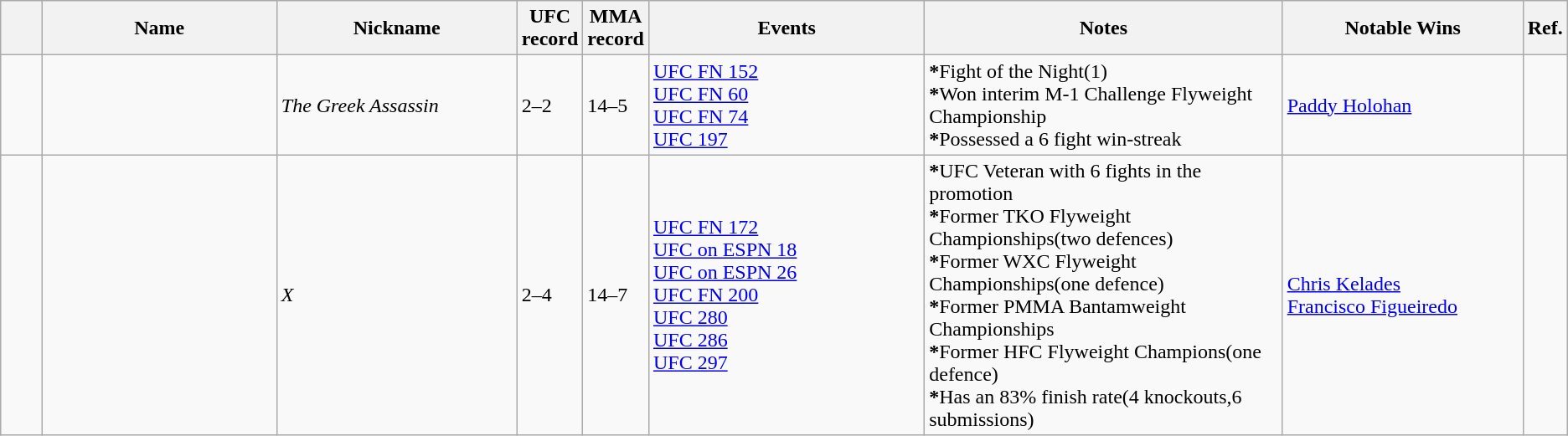<table class="wikitable sortable" style=" style="width:80%; text-align:center">
<tr>
<th width=3%></th>
<th style="width:17%;">Name</th>
<th style="width:17%;">Nickname</th>
<th data-sort-type="number">UFC record</th>
<th data-sort-type="number">MMA record</th>
<th style="width:20%;">Events</th>
<th style="width:25%;">Notes</th>
<th style="width:17%;">Notable Wins</th>
<th style="width:3%;">Ref.</th>
</tr>
<tr>
<td></td>
<td></td>
<td><em>The Greek Assassin</em></td>
<td>2–2</td>
<td>14–5</td>
<td><a href='#'>UFC FN 152</a><br> <a href='#'>UFC FN 60</a><br> <a href='#'>UFC FN 74</a><br> <a href='#'>UFC 197</a></td>
<td><strong>*</strong>Fight of the Night(1)<br> <strong>*</strong>Won interim M-1 Challenge Flyweight Championship<br> <strong>*</strong>Possessed a 6 fight win-streak</td>
<td><a href='#'>Paddy Holohan</a></td>
<td></td>
</tr>
<tr>
<td></td>
<td></td>
<td><em>X</em></td>
<td>2–4</td>
<td>14–7</td>
<td><a href='#'>UFC FN 172</a><br> <a href='#'>UFC on ESPN 18</a><br> <a href='#'>UFC on ESPN 26</a><br> <a href='#'>UFC FN 200</a><br> <a href='#'>UFC 280</a><br> <a href='#'>UFC 286</a><br> <a href='#'>UFC 297</a></td>
<td><strong>*</strong>UFC Veteran with 6 fights in the promotion<br> <strong>*</strong>Former TKO Flyweight Championships(two defences)<br> <strong>*</strong>Former WXC Flyweight Championships(one defence)<br> <strong>*</strong>Former PMMA Bantamweight Championships<br> <strong>*</strong>Former HFC Flyweight Champions(one defence)<br> <strong>*</strong>Has an 83% finish rate(4 knockouts,6 submissions)</td>
<td><a href='#'>Chris Kelades</a><br> <a href='#'>Francisco Figueiredo</a></td>
<td></td>
</tr>
<tr style="display:none;">
<td>~z</td>
<td>~z</td>
<td>~z</td>
<td>9999</td>
</tr>
</table>
